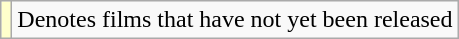<table class="wikitable">
<tr>
<td style="background:#ffc;"></td>
<td>Denotes films that have not yet been released</td>
</tr>
</table>
